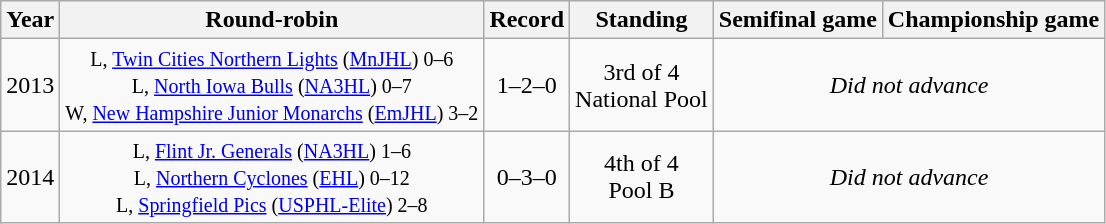<table class="wikitable" style="text-align:center">
<tr>
<th>Year</th>
<th>Round-robin</th>
<th>Record</th>
<th>Standing</th>
<th>Semifinal game</th>
<th>Championship game</th>
</tr>
<tr>
<td>2013</td>
<td><small>L, <a href='#'>Twin Cities Northern Lights</a> (<a href='#'>MnJHL</a>) 0–6<br>L, <a href='#'>North Iowa Bulls</a> (<a href='#'>NA3HL</a>) 0–7<br>W, <a href='#'>New Hampshire Junior Monarchs</a> (<a href='#'>EmJHL</a>) 3–2</small></td>
<td>1–2–0</td>
<td>3rd of 4<br>National Pool</td>
<td colspan=2><em>Did not advance</em></td>
</tr>
<tr>
<td>2014</td>
<td><small>L, <a href='#'>Flint Jr. Generals</a> (<a href='#'>NA3HL</a>) 1–6<br>L, <a href='#'>Northern Cyclones</a> (<a href='#'>EHL</a>) 0–12<br>L, <a href='#'>Springfield Pics</a> (<a href='#'>USPHL-Elite</a>) 2–8</small></td>
<td>0–3–0</td>
<td>4th of 4<br>Pool B</td>
<td colspan=2><em>Did not advance</em></td>
</tr>
</table>
